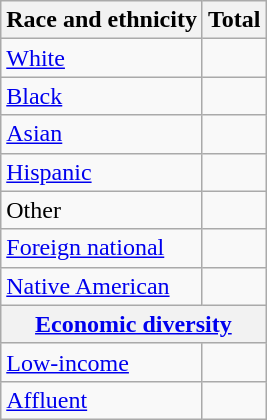<table class="wikitable floatright sortable collapsible"; text-align:right; font-size:80%;">
<tr>
<th>Race and ethnicity</th>
<th colspan="2" data-sort-type=number>Total</th>
</tr>
<tr>
<td><a href='#'>White</a></td>
<td align=right></td>
</tr>
<tr>
<td><a href='#'>Black</a></td>
<td align=right></td>
</tr>
<tr>
<td><a href='#'>Asian</a></td>
<td align=right></td>
</tr>
<tr>
<td><a href='#'>Hispanic</a></td>
<td align=right></td>
</tr>
<tr>
<td>Other</td>
<td align=right></td>
</tr>
<tr>
<td><a href='#'>Foreign national</a></td>
<td align=right></td>
</tr>
<tr>
<td><a href='#'>Native American</a></td>
<td align=right></td>
</tr>
<tr>
<th colspan="4" data-sort-type=number><a href='#'>Economic diversity</a></th>
</tr>
<tr>
<td><a href='#'>Low-income</a></td>
<td align=right></td>
</tr>
<tr>
<td><a href='#'>Affluent</a></td>
<td align=right></td>
</tr>
</table>
